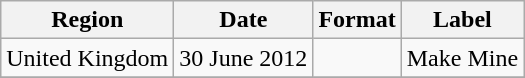<table class=wikitable>
<tr>
<th>Region</th>
<th>Date</th>
<th>Format</th>
<th>Label</th>
</tr>
<tr>
<td>United Kingdom</td>
<td>30 June 2012</td>
<td></td>
<td>Make Mine</td>
</tr>
<tr>
</tr>
</table>
